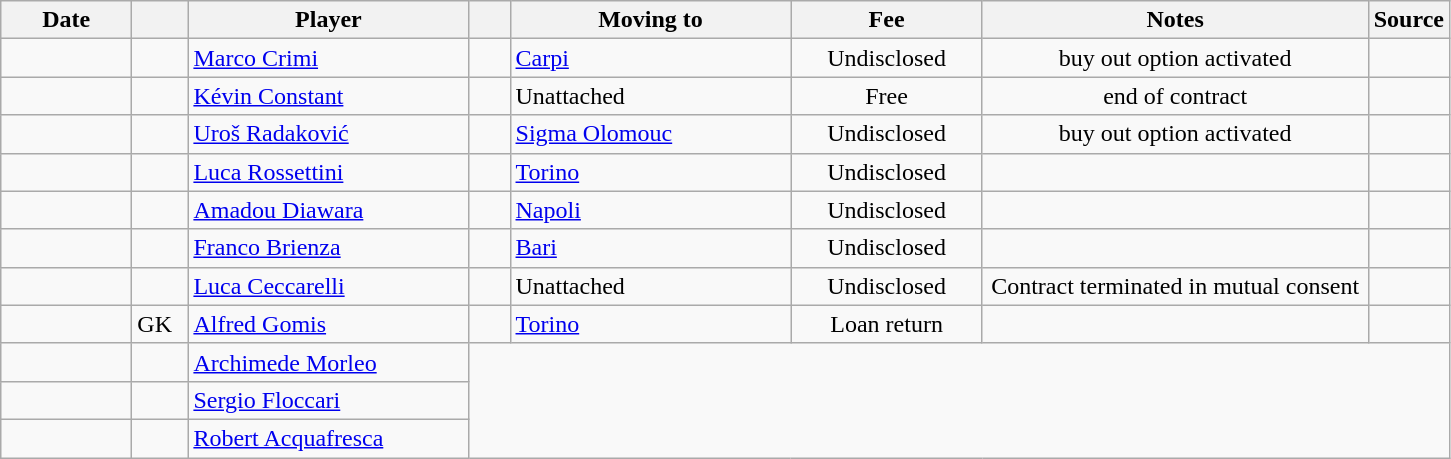<table class="wikitable sortable">
<tr>
<th style="width:80px;">Date</th>
<th style="width:30px;"></th>
<th style="width:180px;">Player</th>
<th style="width:20px;"></th>
<th style="width:180px;">Moving to</th>
<th style="width:120px;" class="unsortable">Fee</th>
<th style="width:250px;" class="unsortable">Notes</th>
<th style="width:20px;">Source</th>
</tr>
<tr>
<td></td>
<td align=center></td>
<td> <a href='#'>Marco Crimi</a></td>
<td align=center></td>
<td> <a href='#'>Carpi</a></td>
<td align=center>Undisclosed</td>
<td align=center>buy out option activated</td>
<td></td>
</tr>
<tr>
<td></td>
<td align=center></td>
<td> <a href='#'>Kévin Constant</a></td>
<td align=center></td>
<td>Unattached</td>
<td align=center>Free</td>
<td align=center>end of contract</td>
<td></td>
</tr>
<tr>
<td></td>
<td align=center></td>
<td> <a href='#'>Uroš Radaković</a></td>
<td align=center></td>
<td> <a href='#'>Sigma Olomouc</a></td>
<td align=center>Undisclosed</td>
<td align=center>buy out option activated</td>
<td></td>
</tr>
<tr>
<td></td>
<td align=center></td>
<td> <a href='#'>Luca Rossettini</a></td>
<td align=center></td>
<td> <a href='#'>Torino</a></td>
<td align=center>Undisclosed</td>
<td align=center></td>
<td></td>
</tr>
<tr>
<td></td>
<td align=center></td>
<td> <a href='#'>Amadou Diawara</a></td>
<td align=center></td>
<td> <a href='#'>Napoli</a></td>
<td align=center>Undisclosed</td>
<td align=center></td>
<td></td>
</tr>
<tr>
<td></td>
<td align=center></td>
<td> <a href='#'>Franco Brienza</a></td>
<td align=center></td>
<td> <a href='#'>Bari</a></td>
<td align=center>Undisclosed</td>
<td align=center></td>
<td></td>
</tr>
<tr>
<td></td>
<td align=center></td>
<td> <a href='#'>Luca Ceccarelli</a></td>
<td align=center></td>
<td>Unattached</td>
<td align=center>Undisclosed</td>
<td align=center>Contract terminated in mutual consent</td>
<td></td>
</tr>
<tr>
<td></td>
<td>GK</td>
<td> <a href='#'>Alfred Gomis</a></td>
<td></td>
<td> <a href='#'>Torino</a></td>
<td align=center>Loan return</td>
<td></td>
<td></td>
</tr>
<tr>
<td></td>
<td></td>
<td> <a href='#'>Archimede Morleo</a></td>
</tr>
<tr>
<td></td>
<td></td>
<td> <a href='#'>Sergio Floccari</a></td>
</tr>
<tr>
<td></td>
<td></td>
<td> <a href='#'>Robert Acquafresca</a></td>
</tr>
</table>
